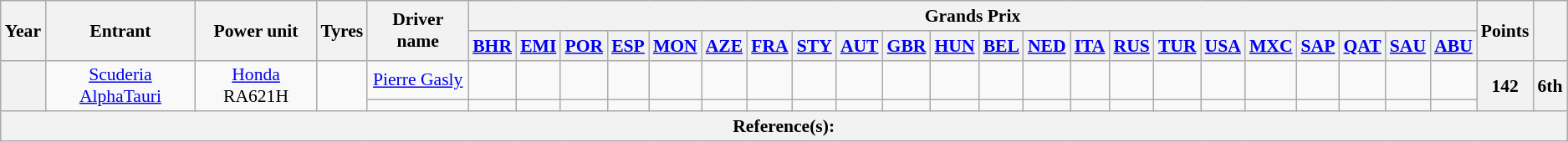<table class="wikitable" style="text-align:center; font-size:90%">
<tr>
<th rowspan="2">Year</th>
<th rowspan="2">Entrant</th>
<th rowspan="2">Power unit</th>
<th rowspan="2">Tyres</th>
<th rowspan="2">Driver name</th>
<th colspan="22">Grands Prix</th>
<th rowspan="2">Points</th>
<th rowspan="2"></th>
</tr>
<tr>
<th><a href='#'>BHR</a></th>
<th><a href='#'>EMI</a></th>
<th><a href='#'>POR</a></th>
<th><a href='#'>ESP</a></th>
<th><a href='#'>MON</a></th>
<th><a href='#'>AZE</a></th>
<th><a href='#'>FRA</a></th>
<th><a href='#'>STY</a></th>
<th><a href='#'>AUT</a></th>
<th><a href='#'>GBR</a></th>
<th><a href='#'>HUN</a></th>
<th><a href='#'>BEL</a></th>
<th><a href='#'>NED</a></th>
<th><a href='#'>ITA</a></th>
<th><a href='#'>RUS</a></th>
<th><a href='#'>TUR</a></th>
<th><a href='#'>USA</a></th>
<th><a href='#'>MXC</a></th>
<th><a href='#'>SAP</a></th>
<th><a href='#'>QAT</a></th>
<th><a href='#'>SAU</a></th>
<th><a href='#'>ABU</a></th>
</tr>
<tr>
<th rowspan="2"></th>
<td rowspan="2"><a href='#'>Scuderia AlphaTauri</a></td>
<td rowspan="2"><a href='#'>Honda</a> RA621H</td>
<td rowspan="2"></td>
<td> <a href='#'>Pierre Gasly</a></td>
<td></td>
<td></td>
<td></td>
<td></td>
<td></td>
<td></td>
<td></td>
<td></td>
<td></td>
<td></td>
<td></td>
<td></td>
<td></td>
<td></td>
<td></td>
<td></td>
<td></td>
<td></td>
<td></td>
<td></td>
<td></td>
<td></td>
<th rowspan="2">142</th>
<th rowspan="2">6th</th>
</tr>
<tr>
<td></td>
<td></td>
<td></td>
<td></td>
<td></td>
<td></td>
<td></td>
<td></td>
<td></td>
<td></td>
<td></td>
<td></td>
<td></td>
<td></td>
<td></td>
<td></td>
<td></td>
<td></td>
<td></td>
<td></td>
<td></td>
<td></td>
<td></td>
</tr>
<tr>
<th colspan="30">Reference(s):</th>
</tr>
</table>
